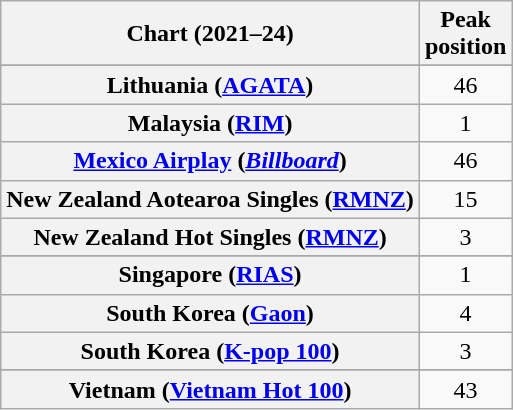<table class="wikitable sortable plainrowheaders" style="text-align:center">
<tr>
<th scope="col">Chart (2021–24)</th>
<th scope="col">Peak<br>position</th>
</tr>
<tr>
</tr>
<tr>
</tr>
<tr>
</tr>
<tr>
</tr>
<tr>
</tr>
<tr>
</tr>
<tr>
</tr>
<tr>
</tr>
<tr>
</tr>
<tr>
<th scope="row">Lithuania (<a href='#'>AGATA</a>)</th>
<td>46</td>
</tr>
<tr>
<th scope="row">Malaysia (<a href='#'>RIM</a>)</th>
<td>1</td>
</tr>
<tr>
<th scope="row"><a href='#'>Mexico Airplay</a> (<em><a href='#'>Billboard</a></em>)</th>
<td>46</td>
</tr>
<tr>
<th scope="row">New Zealand Aotearoa Singles (<a href='#'>RMNZ</a>)</th>
<td>15</td>
</tr>
<tr>
<th scope="row">New Zealand Hot Singles (<a href='#'>RMNZ</a>)</th>
<td>3</td>
</tr>
<tr>
</tr>
<tr>
<th scope="row">Singapore (<a href='#'>RIAS</a>)</th>
<td>1</td>
</tr>
<tr>
<th scope="row">South Korea (<a href='#'>Gaon</a>)</th>
<td>4</td>
</tr>
<tr>
<th scope="row">South Korea (<a href='#'>K-pop 100</a>)</th>
<td>3</td>
</tr>
<tr>
</tr>
<tr>
</tr>
<tr>
<th scope="row">Vietnam (<a href='#'>Vietnam Hot 100</a>)</th>
<td>43</td>
</tr>
</table>
